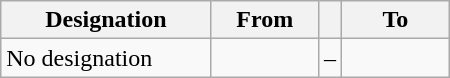<table class="wikitable" width="300px">
<tr>
<th>Designation</th>
<th width="24%">From</th>
<th width="2%"></th>
<th width="24%">To</th>
</tr>
<tr>
<td>No designation</td>
<td></td>
<td>–</td>
<td></td>
</tr>
</table>
